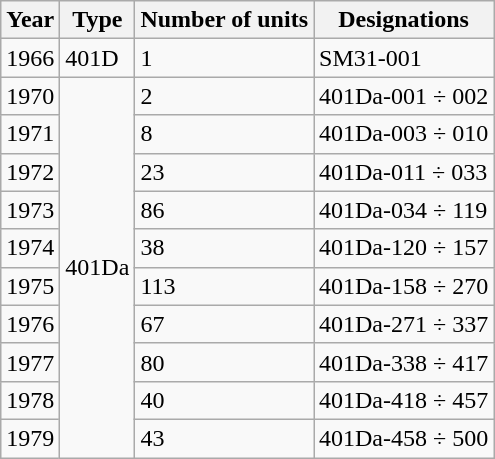<table class="wikitable">
<tr>
<th>Year</th>
<th>Type</th>
<th>Number of units</th>
<th>Designations</th>
</tr>
<tr>
<td>1966</td>
<td>401D</td>
<td>1</td>
<td>SM31-001</td>
</tr>
<tr>
<td>1970</td>
<td rowspan="10">401Da</td>
<td>2</td>
<td>401Da-001 ÷ 002</td>
</tr>
<tr>
<td>1971</td>
<td>8</td>
<td>401Da-003 ÷ 010</td>
</tr>
<tr>
<td>1972</td>
<td>23</td>
<td>401Da-011 ÷ 033</td>
</tr>
<tr>
<td>1973</td>
<td>86</td>
<td>401Da-034 ÷ 119</td>
</tr>
<tr>
<td>1974</td>
<td>38</td>
<td>401Da-120 ÷ 157</td>
</tr>
<tr>
<td>1975</td>
<td>113</td>
<td>401Da-158 ÷ 270</td>
</tr>
<tr>
<td>1976</td>
<td>67</td>
<td>401Da-271 ÷ 337</td>
</tr>
<tr>
<td>1977</td>
<td>80</td>
<td>401Da-338 ÷ 417</td>
</tr>
<tr>
<td>1978</td>
<td>40</td>
<td>401Da-418 ÷ 457</td>
</tr>
<tr>
<td>1979</td>
<td>43</td>
<td>401Da-458 ÷ 500</td>
</tr>
</table>
